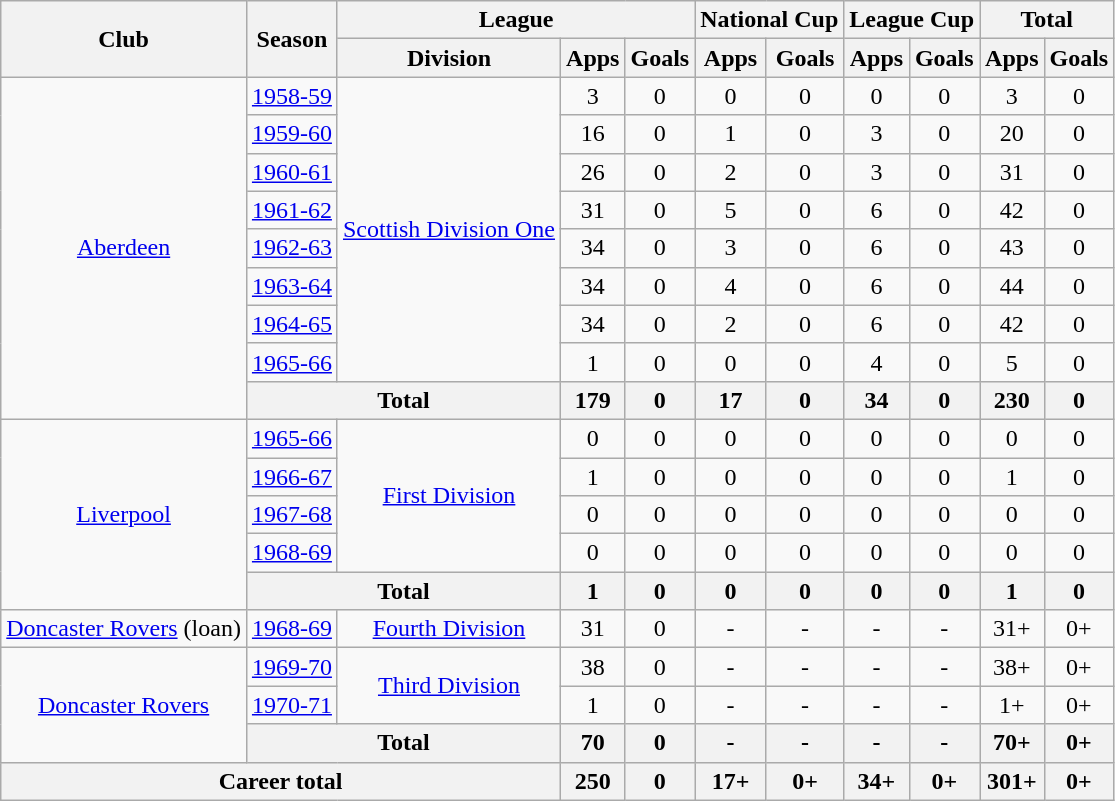<table class="wikitable" style="text-align:center">
<tr>
<th rowspan="2">Club</th>
<th rowspan="2">Season</th>
<th colspan="3">League</th>
<th colspan="2">National Cup</th>
<th colspan="2">League Cup</th>
<th colspan="2">Total</th>
</tr>
<tr>
<th>Division</th>
<th>Apps</th>
<th>Goals</th>
<th>Apps</th>
<th>Goals</th>
<th>Apps</th>
<th>Goals</th>
<th>Apps</th>
<th>Goals</th>
</tr>
<tr>
<td rowspan="9"><a href='#'>Aberdeen</a></td>
<td><a href='#'>1958-59</a></td>
<td rowspan="8"><a href='#'>Scottish Division One</a></td>
<td>3</td>
<td>0</td>
<td>0</td>
<td>0</td>
<td>0</td>
<td>0</td>
<td>3</td>
<td>0</td>
</tr>
<tr>
<td><a href='#'>1959-60</a></td>
<td>16</td>
<td>0</td>
<td>1</td>
<td>0</td>
<td>3</td>
<td>0</td>
<td>20</td>
<td>0</td>
</tr>
<tr>
<td><a href='#'>1960-61</a></td>
<td>26</td>
<td>0</td>
<td>2</td>
<td>0</td>
<td>3</td>
<td>0</td>
<td>31</td>
<td>0</td>
</tr>
<tr>
<td><a href='#'>1961-62</a></td>
<td>31</td>
<td>0</td>
<td>5</td>
<td>0</td>
<td>6</td>
<td>0</td>
<td>42</td>
<td>0</td>
</tr>
<tr>
<td><a href='#'>1962-63</a></td>
<td>34</td>
<td>0</td>
<td>3</td>
<td>0</td>
<td>6</td>
<td>0</td>
<td>43</td>
<td>0</td>
</tr>
<tr>
<td><a href='#'>1963-64</a></td>
<td>34</td>
<td>0</td>
<td>4</td>
<td>0</td>
<td>6</td>
<td>0</td>
<td>44</td>
<td>0</td>
</tr>
<tr>
<td><a href='#'>1964-65</a></td>
<td>34</td>
<td>0</td>
<td>2</td>
<td>0</td>
<td>6</td>
<td>0</td>
<td>42</td>
<td>0</td>
</tr>
<tr>
<td><a href='#'>1965-66</a></td>
<td>1</td>
<td>0</td>
<td>0</td>
<td>0</td>
<td>4</td>
<td>0</td>
<td>5</td>
<td>0</td>
</tr>
<tr>
<th colspan="2">Total</th>
<th>179</th>
<th>0</th>
<th>17</th>
<th>0</th>
<th>34</th>
<th>0</th>
<th>230</th>
<th>0</th>
</tr>
<tr>
<td rowspan="5"><a href='#'>Liverpool</a></td>
<td><a href='#'>1965-66</a></td>
<td rowspan="4"><a href='#'>First Division</a></td>
<td>0</td>
<td>0</td>
<td>0</td>
<td>0</td>
<td>0</td>
<td>0</td>
<td>0</td>
<td>0</td>
</tr>
<tr>
<td><a href='#'>1966-67</a></td>
<td>1</td>
<td>0</td>
<td>0</td>
<td>0</td>
<td>0</td>
<td>0</td>
<td>1</td>
<td>0</td>
</tr>
<tr>
<td><a href='#'>1967-68</a></td>
<td>0</td>
<td>0</td>
<td>0</td>
<td>0</td>
<td>0</td>
<td>0</td>
<td>0</td>
<td>0</td>
</tr>
<tr>
<td><a href='#'>1968-69</a></td>
<td>0</td>
<td>0</td>
<td>0</td>
<td>0</td>
<td>0</td>
<td>0</td>
<td>0</td>
<td>0</td>
</tr>
<tr>
<th colspan="2">Total</th>
<th>1</th>
<th>0</th>
<th>0</th>
<th>0</th>
<th>0</th>
<th>0</th>
<th>1</th>
<th>0</th>
</tr>
<tr>
<td><a href='#'>Doncaster Rovers</a> (loan)</td>
<td><a href='#'>1968-69</a></td>
<td><a href='#'>Fourth Division</a></td>
<td>31</td>
<td>0</td>
<td>-</td>
<td>-</td>
<td>-</td>
<td>-</td>
<td>31+</td>
<td>0+</td>
</tr>
<tr>
<td rowspan="3"><a href='#'>Doncaster Rovers</a></td>
<td><a href='#'>1969-70</a></td>
<td rowspan="2"><a href='#'>Third Division</a></td>
<td>38</td>
<td>0</td>
<td>-</td>
<td>-</td>
<td>-</td>
<td>-</td>
<td>38+</td>
<td>0+</td>
</tr>
<tr>
<td><a href='#'>1970-71</a></td>
<td>1</td>
<td>0</td>
<td>-</td>
<td>-</td>
<td>-</td>
<td>-</td>
<td>1+</td>
<td>0+</td>
</tr>
<tr>
<th colspan="2">Total</th>
<th>70</th>
<th>0</th>
<th>-</th>
<th>-</th>
<th>-</th>
<th>-</th>
<th>70+</th>
<th>0+</th>
</tr>
<tr>
<th colspan="3">Career total</th>
<th>250</th>
<th>0</th>
<th>17+</th>
<th>0+</th>
<th>34+</th>
<th>0+</th>
<th>301+</th>
<th>0+</th>
</tr>
</table>
